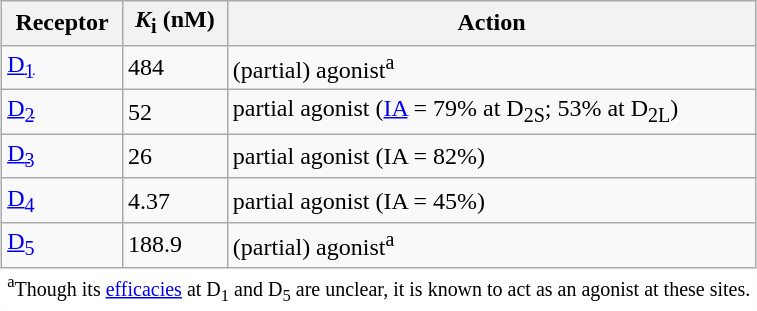<table class="wikitable sortable" style="float: left;  margin-left:2%">
<tr>
<th>Receptor</th>
<th><em>K</em><sub>i</sub> (nM)</th>
<th>Action</th>
</tr>
<tr>
<td><a href='#'>D<sub>1</sub></a></td>
<td>484</td>
<td>(partial) agonist<sup>a</sup></td>
</tr>
<tr>
<td><a href='#'>D<sub>2</sub></a></td>
<td>52</td>
<td>partial agonist  (<a href='#'>IA</a>  = 79% at D<sub>2S</sub>; 53% at D<sub>2L</sub>)</td>
</tr>
<tr>
<td><a href='#'>D<sub>3</sub></a></td>
<td>26</td>
<td>partial agonist (IA  = 82%)</td>
</tr>
<tr>
<td><a href='#'>D<sub>4</sub></a></td>
<td>4.37</td>
<td>partial agonist (IA = 45%)</td>
</tr>
<tr>
<td><a href='#'>D<sub>5</sub></a></td>
<td>188.9</td>
<td>(partial) agonist<sup>a</sup></td>
</tr>
<tr>
<td colspan="3" style="background-color:white; border-bottom:1px white solid; border-left:1px white solid; border-right:1px white solid;"><small><sup>a</sup>Though its <a href='#'>efficacies</a> at D<sub>1</sub> and D<sub>5</sub> are unclear, it is known to act as an agonist at these sites.</small></td>
</tr>
</table>
